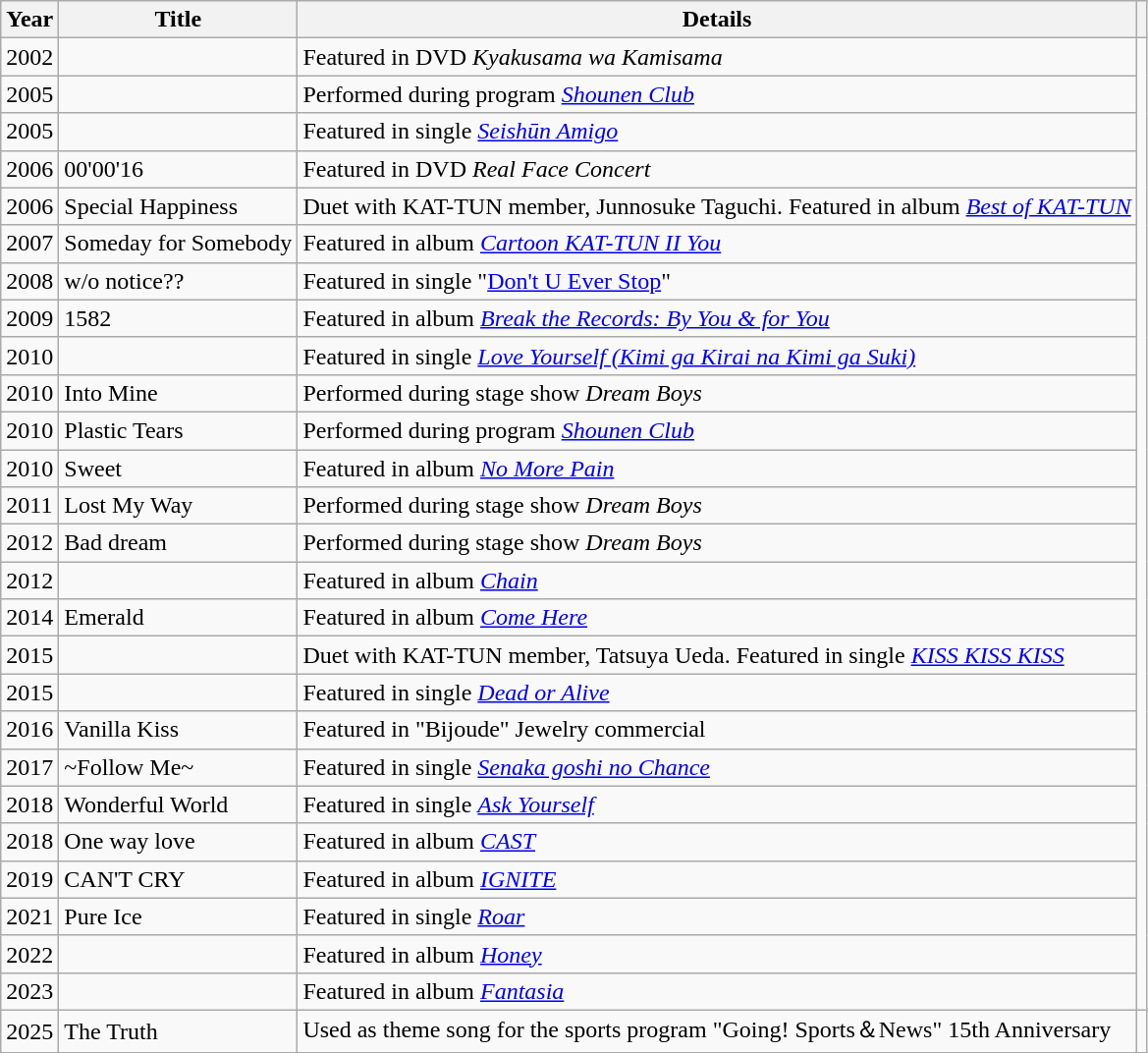<table class="wikitable">
<tr>
<th>Year</th>
<th>Title</th>
<th>Details</th>
<th></th>
</tr>
<tr>
<td>2002</td>
<td></td>
<td>Featured in DVD <em>Kyakusama wa Kamisama</em></td>
</tr>
<tr>
<td>2005</td>
<td></td>
<td>Performed during program <em><a href='#'>Shounen Club</a></em></td>
</tr>
<tr>
<td>2005</td>
<td></td>
<td>Featured in single <em><a href='#'>Seishūn Amigo</a></em></td>
</tr>
<tr>
<td>2006</td>
<td>00'00'16</td>
<td>Featured in DVD <em>Real Face Concert</em></td>
</tr>
<tr>
<td>2006</td>
<td>Special Happiness</td>
<td>Duet with KAT-TUN member, Junnosuke Taguchi. Featured in album <em><a href='#'>Best of KAT-TUN</a></em></td>
</tr>
<tr>
<td>2007</td>
<td>Someday for Somebody</td>
<td>Featured in album <em><a href='#'>Cartoon KAT-TUN II You</a></em></td>
</tr>
<tr>
<td>2008</td>
<td>w/o notice??</td>
<td>Featured in single "<a href='#'>Don't U Ever Stop</a>"</td>
</tr>
<tr>
<td>2009</td>
<td>1582</td>
<td>Featured in album <em><a href='#'>Break the Records: By You & for You</a></em></td>
</tr>
<tr>
<td>2010</td>
<td></td>
<td>Featured in single <em><a href='#'>Love Yourself (Kimi ga Kirai na Kimi ga Suki)</a></em></td>
</tr>
<tr>
<td>2010</td>
<td>Into Mine</td>
<td>Performed during stage show <em>Dream Boys</em></td>
</tr>
<tr>
<td>2010</td>
<td>Plastic Tears</td>
<td>Performed during program <em><a href='#'>Shounen Club</a></em></td>
</tr>
<tr>
<td>2010</td>
<td>Sweet</td>
<td>Featured in album <em><a href='#'>No More Pain</a></em></td>
</tr>
<tr>
<td>2011</td>
<td>Lost My Way</td>
<td>Performed during stage show <em>Dream Boys</em></td>
</tr>
<tr>
<td>2012</td>
<td>Bad dream</td>
<td>Performed during stage show <em>Dream Boys</em></td>
</tr>
<tr>
<td>2012</td>
<td></td>
<td>Featured in album <em><a href='#'>Chain</a></em></td>
</tr>
<tr>
<td>2014</td>
<td>Emerald</td>
<td>Featured in album <em><a href='#'>Come Here</a></em></td>
</tr>
<tr>
<td>2015</td>
<td></td>
<td>Duet with KAT-TUN member, Tatsuya Ueda. Featured in single <em><a href='#'>KISS KISS KISS</a></em></td>
</tr>
<tr>
<td>2015</td>
<td></td>
<td>Featured in single <em><a href='#'>Dead or Alive</a></em></td>
</tr>
<tr>
<td>2016</td>
<td>Vanilla Kiss</td>
<td>Featured in "Bijoude" Jewelry commercial</td>
</tr>
<tr>
<td>2017</td>
<td>~Follow Me~</td>
<td>Featured in single <em><a href='#'>Senaka goshi no Chance</a></em></td>
</tr>
<tr>
<td>2018</td>
<td>Wonderful World</td>
<td>Featured in single <em><a href='#'>Ask Yourself</a></em></td>
</tr>
<tr>
<td>2018</td>
<td>One way love</td>
<td>Featured in album <em><a href='#'>CAST</a></em></td>
</tr>
<tr>
<td>2019</td>
<td>CAN'T CRY</td>
<td>Featured in album <em><a href='#'>IGNITE</a></em></td>
</tr>
<tr>
<td>2021</td>
<td>Pure Ice</td>
<td>Featured in single <em><a href='#'>Roar</a></em></td>
</tr>
<tr>
<td>2022</td>
<td></td>
<td>Featured in album <em><a href='#'>Honey</a></em></td>
</tr>
<tr>
<td>2023</td>
<td></td>
<td>Featured in album <em><a href='#'>Fantasia</a></em></td>
</tr>
<tr>
<td>2025</td>
<td>The Truth</td>
<td>Used as theme song for the sports program "Going! Sports＆News" 15th Anniversary</td>
<td></td>
</tr>
</table>
